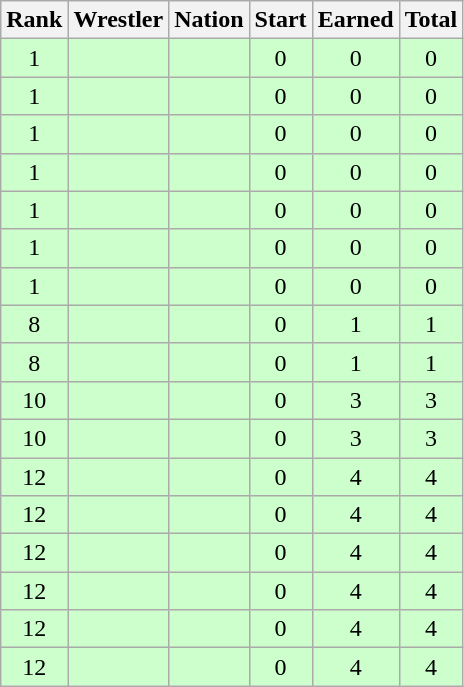<table class="wikitable sortable" style="text-align:center;">
<tr>
<th>Rank</th>
<th>Wrestler</th>
<th>Nation</th>
<th>Start</th>
<th>Earned</th>
<th>Total</th>
</tr>
<tr style="background:#cfc;">
<td>1</td>
<td align=left></td>
<td align=left></td>
<td>0</td>
<td>0</td>
<td>0</td>
</tr>
<tr style="background:#cfc;">
<td>1</td>
<td align=left></td>
<td align=left></td>
<td>0</td>
<td>0</td>
<td>0</td>
</tr>
<tr style="background:#cfc;">
<td>1</td>
<td align=left></td>
<td align=left></td>
<td>0</td>
<td>0</td>
<td>0</td>
</tr>
<tr style="background:#cfc;">
<td>1</td>
<td align=left></td>
<td align=left></td>
<td>0</td>
<td>0</td>
<td>0</td>
</tr>
<tr style="background:#cfc;">
<td>1</td>
<td align=left></td>
<td align=left></td>
<td>0</td>
<td>0</td>
<td>0</td>
</tr>
<tr style="background:#cfc;">
<td>1</td>
<td align=left></td>
<td align=left></td>
<td>0</td>
<td>0</td>
<td>0</td>
</tr>
<tr style="background:#cfc;">
<td>1</td>
<td align=left></td>
<td align=left></td>
<td>0</td>
<td>0</td>
<td>0</td>
</tr>
<tr style="background:#cfc;">
<td>8</td>
<td align=left></td>
<td align=left></td>
<td>0</td>
<td>1</td>
<td>1</td>
</tr>
<tr style="background:#cfc;">
<td>8</td>
<td align=left></td>
<td align=left></td>
<td>0</td>
<td>1</td>
<td>1</td>
</tr>
<tr style="background:#cfc;">
<td>10</td>
<td align=left></td>
<td align=left></td>
<td>0</td>
<td>3</td>
<td>3</td>
</tr>
<tr style="background:#cfc;">
<td>10</td>
<td align=left></td>
<td align=left></td>
<td>0</td>
<td>3</td>
<td>3</td>
</tr>
<tr style="background:#cfc;">
<td>12</td>
<td align=left></td>
<td align=left></td>
<td>0</td>
<td>4</td>
<td>4</td>
</tr>
<tr style="background:#cfc;">
<td>12</td>
<td align=left></td>
<td align=left></td>
<td>0</td>
<td>4</td>
<td>4</td>
</tr>
<tr style="background:#cfc;">
<td>12</td>
<td align=left></td>
<td align=left></td>
<td>0</td>
<td>4</td>
<td>4</td>
</tr>
<tr style="background:#cfc;">
<td>12</td>
<td align=left></td>
<td align=left></td>
<td>0</td>
<td>4</td>
<td>4</td>
</tr>
<tr style="background:#cfc;">
<td>12</td>
<td align=left></td>
<td align=left></td>
<td>0</td>
<td>4</td>
<td>4</td>
</tr>
<tr style="background:#cfc;">
<td>12</td>
<td align=left></td>
<td align=left></td>
<td>0</td>
<td>4</td>
<td>4</td>
</tr>
</table>
